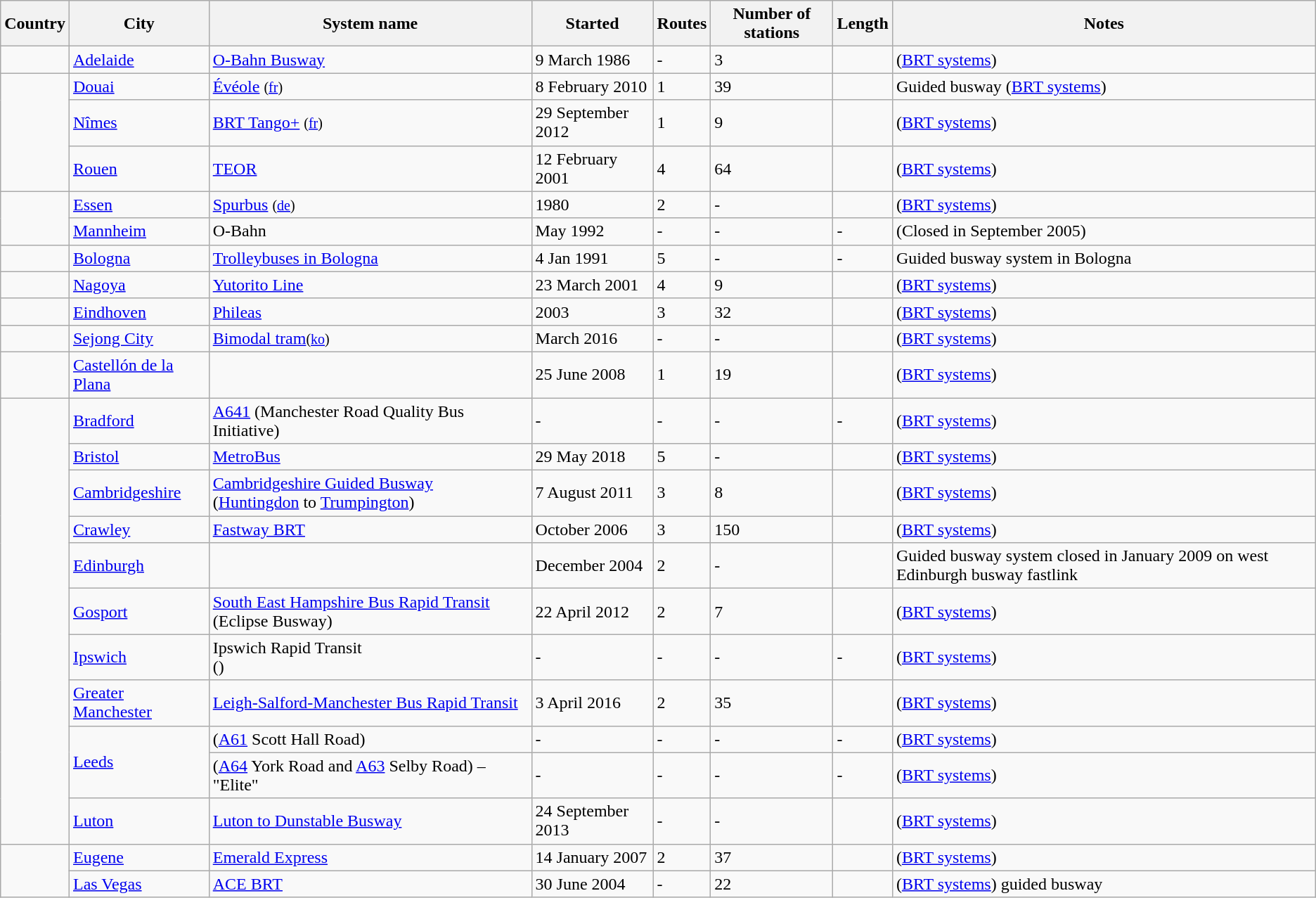<table class="wikitable sortable">
<tr>
<th>Country</th>
<th>City</th>
<th>System name</th>
<th>Started</th>
<th>Routes</th>
<th>Number of stations</th>
<th>Length</th>
<th>Notes</th>
</tr>
<tr>
<td></td>
<td><a href='#'>Adelaide</a></td>
<td><a href='#'>O-Bahn Busway</a></td>
<td>9 March 1986</td>
<td>-</td>
<td>3</td>
<td></td>
<td>(<a href='#'>BRT systems</a>)</td>
</tr>
<tr>
<td rowspan="3"></td>
<td><a href='#'>Douai</a></td>
<td><a href='#'>Évéole</a> <small>(<a href='#'>fr</a>)</small></td>
<td>8 February 2010</td>
<td>1</td>
<td>39</td>
<td></td>
<td>Guided busway  (<a href='#'>BRT systems</a>)</td>
</tr>
<tr>
<td><a href='#'>Nîmes</a></td>
<td><a href='#'>BRT Tango+</a> <small>(<a href='#'>fr</a>)</small></td>
<td>29 September 2012</td>
<td>1</td>
<td>9</td>
<td></td>
<td>(<a href='#'>BRT systems</a>)</td>
</tr>
<tr>
<td><a href='#'>Rouen</a></td>
<td><a href='#'>TEOR</a></td>
<td>12 February 2001</td>
<td>4</td>
<td>64</td>
<td></td>
<td>(<a href='#'>BRT systems</a>)</td>
</tr>
<tr>
<td rowspan="2"></td>
<td><a href='#'>Essen</a></td>
<td><a href='#'>Spurbus</a> <small>(<a href='#'>de</a>)</small></td>
<td>1980</td>
<td>2</td>
<td>-</td>
<td></td>
<td>(<a href='#'>BRT systems</a>)</td>
</tr>
<tr>
<td><a href='#'>Mannheim</a></td>
<td>O-Bahn</td>
<td>May 1992</td>
<td>-</td>
<td>-</td>
<td>-</td>
<td>(Closed in September 2005)</td>
</tr>
<tr>
<td></td>
<td><a href='#'>Bologna</a></td>
<td><a href='#'>Trolleybuses in Bologna</a></td>
<td>4 Jan 1991</td>
<td>5</td>
<td>-</td>
<td>-</td>
<td>Guided busway system in Bologna</td>
</tr>
<tr>
<td></td>
<td><a href='#'>Nagoya</a></td>
<td><a href='#'>Yutorito Line</a></td>
<td>23 March 2001</td>
<td>4</td>
<td>9</td>
<td></td>
<td>(<a href='#'>BRT systems</a>)</td>
</tr>
<tr>
<td></td>
<td><a href='#'>Eindhoven</a></td>
<td><a href='#'>Phileas</a></td>
<td>2003</td>
<td>3</td>
<td>32</td>
<td></td>
<td>(<a href='#'>BRT systems</a>)</td>
</tr>
<tr>
<td></td>
<td><a href='#'>Sejong City</a></td>
<td><a href='#'>Bimodal tram</a><small>(<a href='#'>ko</a>)</small></td>
<td>March 2016</td>
<td>-</td>
<td>-</td>
<td></td>
<td>(<a href='#'>BRT systems</a>)</td>
</tr>
<tr>
<td></td>
<td><a href='#'>Castellón de la Plana</a></td>
<td></td>
<td>25 June 2008</td>
<td>1</td>
<td>19</td>
<td></td>
<td>(<a href='#'>BRT systems</a>)</td>
</tr>
<tr>
<td rowspan="11"></td>
<td><a href='#'>Bradford</a></td>
<td><a href='#'>A641</a> (Manchester Road Quality Bus Initiative)</td>
<td>-</td>
<td>-</td>
<td>-</td>
<td>-</td>
<td>(<a href='#'>BRT systems</a>)</td>
</tr>
<tr>
<td><a href='#'>Bristol</a></td>
<td><a href='#'>MetroBus</a></td>
<td>29 May 2018</td>
<td>5</td>
<td>-</td>
<td></td>
<td>(<a href='#'>BRT systems</a>)</td>
</tr>
<tr>
<td><a href='#'>Cambridgeshire</a></td>
<td><a href='#'>Cambridgeshire Guided Busway</a><br>(<a href='#'>Huntingdon</a> to <a href='#'>Trumpington</a>)</td>
<td>7 August 2011</td>
<td>3</td>
<td>8</td>
<td></td>
<td>(<a href='#'>BRT systems</a>)</td>
</tr>
<tr>
<td><a href='#'>Crawley</a></td>
<td><a href='#'>Fastway BRT</a></td>
<td>October 2006</td>
<td>3</td>
<td>150</td>
<td></td>
<td>(<a href='#'>BRT systems</a>)</td>
</tr>
<tr>
<td><a href='#'>Edinburgh</a></td>
<td></td>
<td>December 2004</td>
<td>2</td>
<td>-</td>
<td></td>
<td>Guided busway system closed in January 2009 on west Edinburgh busway fastlink</td>
</tr>
<tr>
<td><a href='#'>Gosport</a></td>
<td><a href='#'>South East Hampshire Bus Rapid Transit</a> (Eclipse Busway)</td>
<td>22 April 2012</td>
<td>2</td>
<td>7</td>
<td></td>
<td>(<a href='#'>BRT systems</a>)</td>
</tr>
<tr>
<td><a href='#'>Ipswich</a></td>
<td>Ipswich Rapid Transit <br>()</td>
<td>-</td>
<td>-</td>
<td>-</td>
<td>-</td>
<td>(<a href='#'>BRT systems</a>)</td>
</tr>
<tr>
<td><a href='#'>Greater Manchester</a></td>
<td><a href='#'>Leigh-Salford-Manchester Bus Rapid Transit</a></td>
<td>3 April 2016</td>
<td>2</td>
<td>35</td>
<td></td>
<td>(<a href='#'>BRT systems</a>)</td>
</tr>
<tr>
<td rowspan="2"><a href='#'>Leeds</a></td>
<td>(<a href='#'>A61</a> Scott Hall Road)</td>
<td>-</td>
<td>-</td>
<td>-</td>
<td>-</td>
<td>(<a href='#'>BRT systems</a>)</td>
</tr>
<tr>
<td>(<a href='#'>A64</a> York Road and <a href='#'>A63</a> Selby Road) – "Elite"</td>
<td>-</td>
<td>-</td>
<td>-</td>
<td>-</td>
<td>(<a href='#'>BRT systems</a>)</td>
</tr>
<tr>
<td><a href='#'>Luton</a></td>
<td><a href='#'>Luton to Dunstable Busway</a></td>
<td>24 September 2013</td>
<td>-</td>
<td>-</td>
<td></td>
<td>(<a href='#'>BRT systems</a>)</td>
</tr>
<tr>
<td rowspan="2"></td>
<td><a href='#'>Eugene</a></td>
<td><a href='#'>Emerald Express</a></td>
<td>14 January 2007</td>
<td>2</td>
<td>37</td>
<td></td>
<td>(<a href='#'>BRT systems</a>)</td>
</tr>
<tr>
<td><a href='#'>Las Vegas</a></td>
<td><a href='#'>ACE BRT</a></td>
<td>30 June 2004</td>
<td>-</td>
<td>22</td>
<td></td>
<td>(<a href='#'>BRT systems</a>) guided busway </td>
</tr>
</table>
